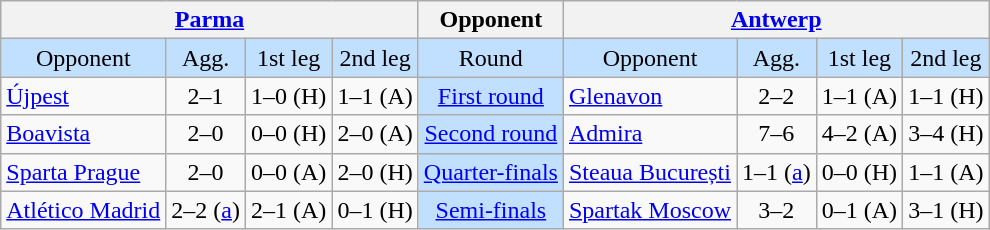<table class="wikitable" style="text-align:center">
<tr>
<th colspan=4> <a href='#'>Parma</a></th>
<th>Opponent</th>
<th colspan=4> <a href='#'>Antwerp</a></th>
</tr>
<tr style="background:#c1e0ff">
<td>Opponent</td>
<td>Agg.</td>
<td>1st leg</td>
<td>2nd leg</td>
<td>Round</td>
<td>Opponent</td>
<td>Agg.</td>
<td>1st leg</td>
<td>2nd leg</td>
</tr>
<tr>
<td align=left> <a href='#'>Újpest</a></td>
<td>2–1</td>
<td>1–0 (H)</td>
<td>1–1 (A)</td>
<td style="background:#c1e0ff;"><a href='#'>First round</a></td>
<td align=left> <a href='#'>Glenavon</a></td>
<td>2–2 </td>
<td>1–1 (A)</td>
<td>1–1  (H)</td>
</tr>
<tr>
<td align=left> <a href='#'>Boavista</a></td>
<td>2–0</td>
<td>0–0 (H)</td>
<td>2–0 (A)</td>
<td style="background:#c1e0ff;"><a href='#'>Second round</a></td>
<td align=left> <a href='#'>Admira</a></td>
<td>7–6</td>
<td>4–2 (A)</td>
<td>3–4  (H)</td>
</tr>
<tr>
<td align=left> <a href='#'>Sparta Prague</a></td>
<td>2–0</td>
<td>0–0 (A)</td>
<td>2–0 (H)</td>
<td style="background:#c1e0ff;"><a href='#'>Quarter-finals</a></td>
<td align=left> <a href='#'>Steaua București</a></td>
<td>1–1 (<a href='#'>a</a>)</td>
<td>0–0 (H)</td>
<td>1–1 (A)</td>
</tr>
<tr>
<td align=left> <a href='#'>Atlético Madrid</a></td>
<td>2–2 (<a href='#'>a</a>)</td>
<td>2–1 (A)</td>
<td>0–1 (H)</td>
<td style="background:#c1e0ff;"><a href='#'>Semi-finals</a></td>
<td align=left> <a href='#'>Spartak Moscow</a></td>
<td>3–2</td>
<td>0–1 (A)</td>
<td>3–1 (H)</td>
</tr>
</table>
